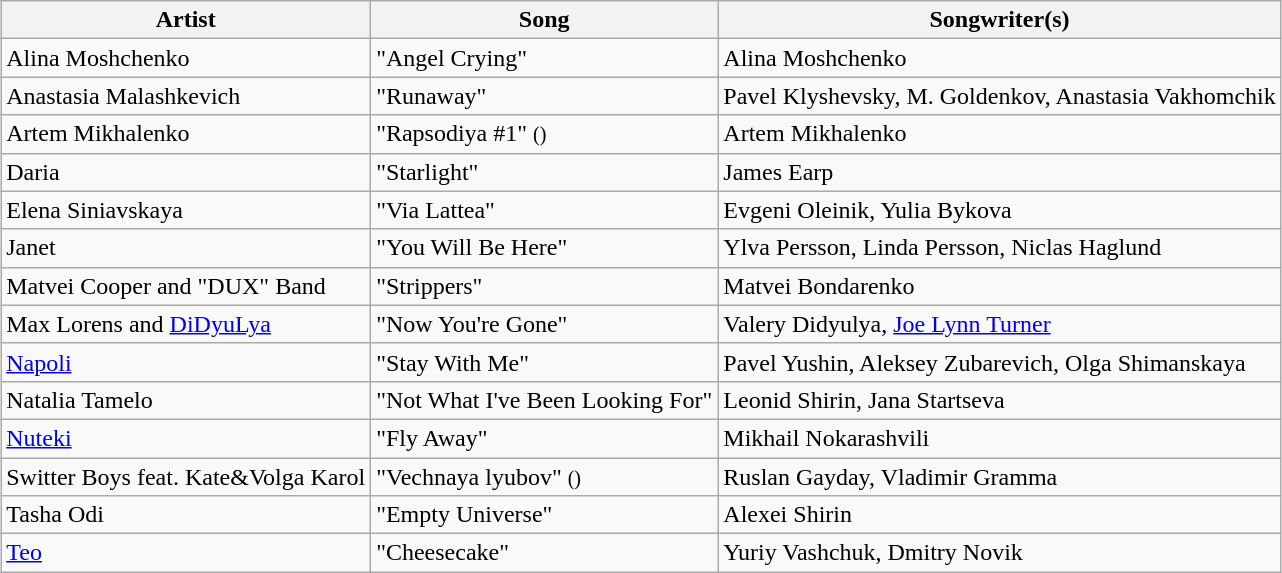<table class="sortable wikitable" style="margin: 1em auto 1em auto;">
<tr>
<th>Artist</th>
<th>Song</th>
<th>Songwriter(s)</th>
</tr>
<tr>
<td>Alina Moshchenko</td>
<td>"Angel Crying"</td>
<td>Alina Moshchenko</td>
</tr>
<tr>
<td>Anastasia Malashkevich</td>
<td>"Runaway"</td>
<td>Pavel Klyshevsky, M. Goldenkov, Anastasia Vakhomchik</td>
</tr>
<tr>
<td>Artem Mikhalenko</td>
<td>"Rapsodiya #1" <small>()</small></td>
<td>Artem Mikhalenko</td>
</tr>
<tr>
<td>Daria</td>
<td>"Starlight"</td>
<td>James Earp</td>
</tr>
<tr>
<td>Elena Siniavskaya</td>
<td>"Via Lattea"</td>
<td>Evgeni Oleinik, Yulia Bykova</td>
</tr>
<tr>
<td>Janet</td>
<td>"You Will Be Here"</td>
<td>Ylva Persson, Linda Persson, Niclas Haglund</td>
</tr>
<tr>
<td>Matvei Cooper and "DUX" Band</td>
<td>"Strippers"</td>
<td>Matvei Bondarenko</td>
</tr>
<tr>
<td>Max Lorens and <a href='#'>DiDyuLya</a></td>
<td>"Now You're Gone"</td>
<td>Valery Didyulya, <a href='#'>Joe Lynn Turner</a></td>
</tr>
<tr>
<td><a href='#'>Napoli</a></td>
<td>"Stay With Me"</td>
<td>Pavel Yushin, Aleksey Zubarevich, Olga Shimanskaya</td>
</tr>
<tr>
<td>Natalia Tamelo</td>
<td>"Not What I've Been Looking For"</td>
<td>Leonid Shirin, Jana Startseva</td>
</tr>
<tr>
<td><a href='#'>Nuteki</a></td>
<td>"Fly Away"</td>
<td>Mikhail Nokarashvili</td>
</tr>
<tr>
<td>Switter Boys feat. Kate&Volga Karol</td>
<td>"Vechnaya lyubov" <small>()</small></td>
<td>Ruslan Gayday, Vladimir Gramma</td>
</tr>
<tr>
<td>Tasha Odi</td>
<td>"Empty Universe"</td>
<td>Alexei Shirin</td>
</tr>
<tr>
<td><a href='#'>Teo</a></td>
<td>"Cheesecake"</td>
<td>Yuriy Vashchuk, Dmitry Novik</td>
</tr>
</table>
